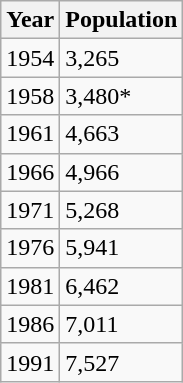<table class="wikitable">
<tr>
<th>Year</th>
<th>Population</th>
</tr>
<tr>
<td>1954</td>
<td>3,265</td>
</tr>
<tr>
<td>1958</td>
<td>3,480*</td>
</tr>
<tr>
<td>1961</td>
<td>4,663</td>
</tr>
<tr>
<td>1966</td>
<td>4,966</td>
</tr>
<tr>
<td>1971</td>
<td>5,268</td>
</tr>
<tr>
<td>1976</td>
<td>5,941</td>
</tr>
<tr>
<td>1981</td>
<td>6,462</td>
</tr>
<tr>
<td>1986</td>
<td>7,011</td>
</tr>
<tr>
<td>1991</td>
<td>7,527</td>
</tr>
</table>
